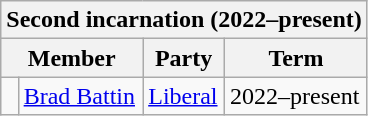<table class="wikitable">
<tr>
<th colspan="4">Second incarnation (2022–present)</th>
</tr>
<tr>
<th colspan="2">Member</th>
<th>Party</th>
<th>Term</th>
</tr>
<tr>
<td> </td>
<td><a href='#'>Brad Battin</a></td>
<td><a href='#'>Liberal</a></td>
<td>2022–present</td>
</tr>
</table>
